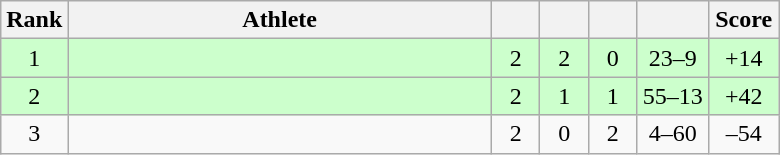<table class="wikitable" style="text-align: center;">
<tr>
<th width=25>Rank</th>
<th width=275>Athlete</th>
<th width=25></th>
<th width=25></th>
<th width=25></th>
<th width=40></th>
<th width=40>Score</th>
</tr>
<tr bgcolor=ccffcc>
<td>1</td>
<td align=left></td>
<td>2</td>
<td>2</td>
<td>0</td>
<td>23–9</td>
<td>+14</td>
</tr>
<tr bgcolor=ccffcc>
<td>2</td>
<td align=left></td>
<td>2</td>
<td>1</td>
<td>1</td>
<td>55–13</td>
<td>+42</td>
</tr>
<tr>
<td>3</td>
<td align=left></td>
<td>2</td>
<td>0</td>
<td>2</td>
<td>4–60</td>
<td>–54</td>
</tr>
</table>
